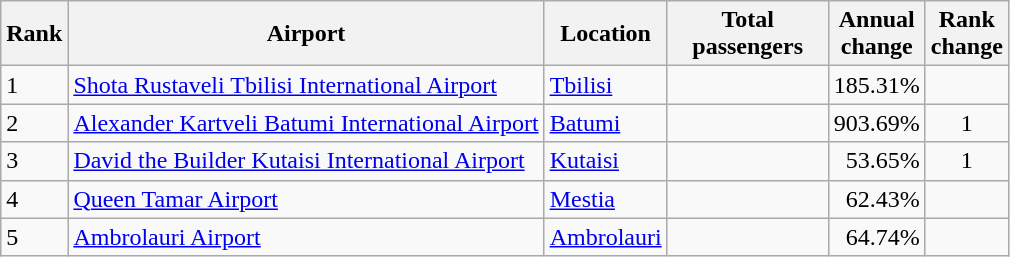<table class="wikitable">
<tr>
<th>Rank</th>
<th>Airport</th>
<th>Location</th>
<th style="width:100px">Total<br>passengers</th>
<th>Annual<br>change</th>
<th>Rank<br>change</th>
</tr>
<tr>
<td>1</td>
<td><a href='#'>Shota Rustaveli Tbilisi International Airport</a></td>
<td><a href='#'>Tbilisi</a></td>
<td align="right"></td>
<td align="right">185.31%</td>
<td align="center"></td>
</tr>
<tr>
<td>2</td>
<td><a href='#'>Alexander Kartveli Batumi International Airport</a></td>
<td><a href='#'>Batumi</a></td>
<td align="right"></td>
<td align="right">903.69%</td>
<td align="center">1</td>
</tr>
<tr>
<td>3</td>
<td><a href='#'>David the Builder Kutaisi International Airport</a></td>
<td><a href='#'>Kutaisi</a></td>
<td align="right"></td>
<td align="right">53.65%</td>
<td align="center">1</td>
</tr>
<tr>
<td>4</td>
<td><a href='#'>Queen Tamar Airport</a></td>
<td><a href='#'>Mestia</a></td>
<td align="right"></td>
<td align="right">62.43%</td>
<td align="center"></td>
</tr>
<tr>
<td>5</td>
<td><a href='#'>Ambrolauri Airport</a></td>
<td><a href='#'>Ambrolauri</a></td>
<td align="right"></td>
<td align="right">64.74%</td>
<td align="center"></td>
</tr>
</table>
